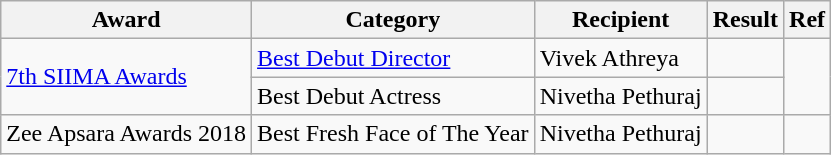<table class="wikitable">
<tr>
<th>Award</th>
<th>Category</th>
<th>Recipient</th>
<th>Result</th>
<th>Ref</th>
</tr>
<tr>
<td rowspan=2><a href='#'>7th SIIMA Awards</a></td>
<td><a href='#'>Best Debut Director</a></td>
<td>Vivek Athreya</td>
<td></td>
<td rowspan=2></td>
</tr>
<tr>
<td>Best Debut Actress</td>
<td>Nivetha Pethuraj</td>
<td></td>
</tr>
<tr>
<td>Zee Apsara Awards 2018</td>
<td>Best Fresh Face of The Year</td>
<td>Nivetha Pethuraj</td>
<td></td>
<td></td>
</tr>
</table>
